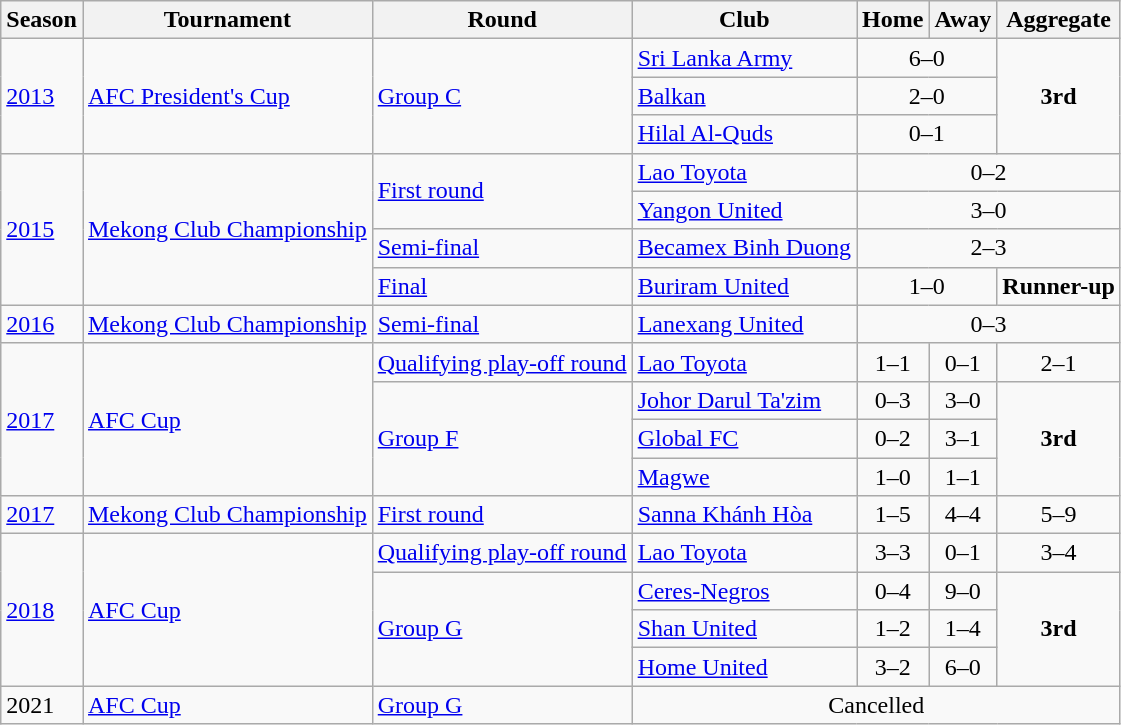<table class="wikitable">
<tr>
<th>Season</th>
<th>Tournament</th>
<th>Round</th>
<th>Club</th>
<th>Home</th>
<th>Away</th>
<th>Aggregate</th>
</tr>
<tr>
<td rowspan="3"><a href='#'>2013</a></td>
<td rowspan="3"><a href='#'>AFC President's Cup</a></td>
<td rowspan="3"><a href='#'>Group C</a></td>
<td> <a href='#'>Sri Lanka Army</a></td>
<td colspan=2; style="text-align:center;">6–0</td>
<td rowspan="3" style="text-align:center;"><strong>3rd</strong></td>
</tr>
<tr>
<td> <a href='#'>Balkan</a></td>
<td colspan=2; style="text-align:center;">2–0</td>
</tr>
<tr>
<td> <a href='#'>Hilal Al-Quds</a></td>
<td colspan=2; style="text-align:center;">0–1</td>
</tr>
<tr>
<td rowspan="4"><a href='#'>2015</a></td>
<td rowspan="4"><a href='#'>Mekong Club Championship</a></td>
<td rowspan="2"><a href='#'>First round</a></td>
<td> <a href='#'>Lao Toyota</a></td>
<td colspan=3; style="text-align:center;">0–2</td>
</tr>
<tr>
<td> <a href='#'>Yangon United</a></td>
<td colspan=3; style="text-align:center;">3–0</td>
</tr>
<tr>
<td><a href='#'>Semi-final</a></td>
<td> <a href='#'>Becamex Binh Duong</a></td>
<td colspan=3; style="text-align:center;">2–3</td>
</tr>
<tr>
<td><a href='#'>Final</a></td>
<td> <a href='#'>Buriram United</a></td>
<td colspan="2" style="text-align:center;">1–0</td>
<td><strong>Runner-up</strong></td>
</tr>
<tr>
<td><a href='#'>2016</a></td>
<td><a href='#'>Mekong Club Championship</a></td>
<td><a href='#'>Semi-final</a></td>
<td> <a href='#'>Lanexang United</a></td>
<td colspan=3; style="text-align:center;">0–3</td>
</tr>
<tr>
<td rowspan="4"><a href='#'>2017</a></td>
<td rowspan="4"><a href='#'>AFC Cup</a></td>
<td><a href='#'>Qualifying play-off round</a></td>
<td> <a href='#'>Lao Toyota</a></td>
<td style="text-align:center;">1–1</td>
<td style="text-align:center;">0–1</td>
<td style="text-align:center;">2–1</td>
</tr>
<tr>
<td rowspan="3"><a href='#'>Group F</a></td>
<td> <a href='#'>Johor Darul Ta'zim</a></td>
<td style="text-align:center;">0–3</td>
<td style="text-align:center;">3–0</td>
<td rowspan="3" style="text-align:center;"><strong>3rd</strong></td>
</tr>
<tr>
<td> <a href='#'>Global FC</a></td>
<td style="text-align:center;">0–2</td>
<td style="text-align:center;">3–1</td>
</tr>
<tr>
<td> <a href='#'>Magwe</a></td>
<td style="text-align:center;">1–0</td>
<td style="text-align:center;">1–1</td>
</tr>
<tr>
<td><a href='#'>2017</a></td>
<td><a href='#'>Mekong Club Championship</a></td>
<td><a href='#'>First round</a></td>
<td> <a href='#'>Sanna Khánh Hòa</a></td>
<td style="text-align:center;">1–5</td>
<td style="text-align:center;">4–4</td>
<td style="text-align:center;">5–9</td>
</tr>
<tr>
<td rowspan="4"><a href='#'>2018</a></td>
<td rowspan="4"><a href='#'>AFC Cup</a></td>
<td><a href='#'>Qualifying play-off round</a></td>
<td> <a href='#'>Lao Toyota</a></td>
<td style="text-align:center;">3–3</td>
<td style="text-align:center;">0–1</td>
<td style="text-align:center;">3–4</td>
</tr>
<tr>
<td rowspan="3"><a href='#'>Group G</a></td>
<td><a href='#'>Ceres-Negros</a></td>
<td style="text-align:center;">0–4</td>
<td style="text-align:center;">9–0</td>
<td rowspan="3" style="text-align:center;"><strong>3rd</strong></td>
</tr>
<tr>
<td><a href='#'>Shan United</a></td>
<td style="text-align:center;">1–2</td>
<td style="text-align:center;">1–4</td>
</tr>
<tr>
<td><a href='#'>Home United</a></td>
<td style="text-align:center;">3–2</td>
<td style="text-align:center;">6–0</td>
</tr>
<tr>
<td>2021</td>
<td><a href='#'>AFC Cup</a></td>
<td><a href='#'>Group G</a></td>
<td colspan="4" style="text-align:center">Cancelled</td>
</tr>
</table>
